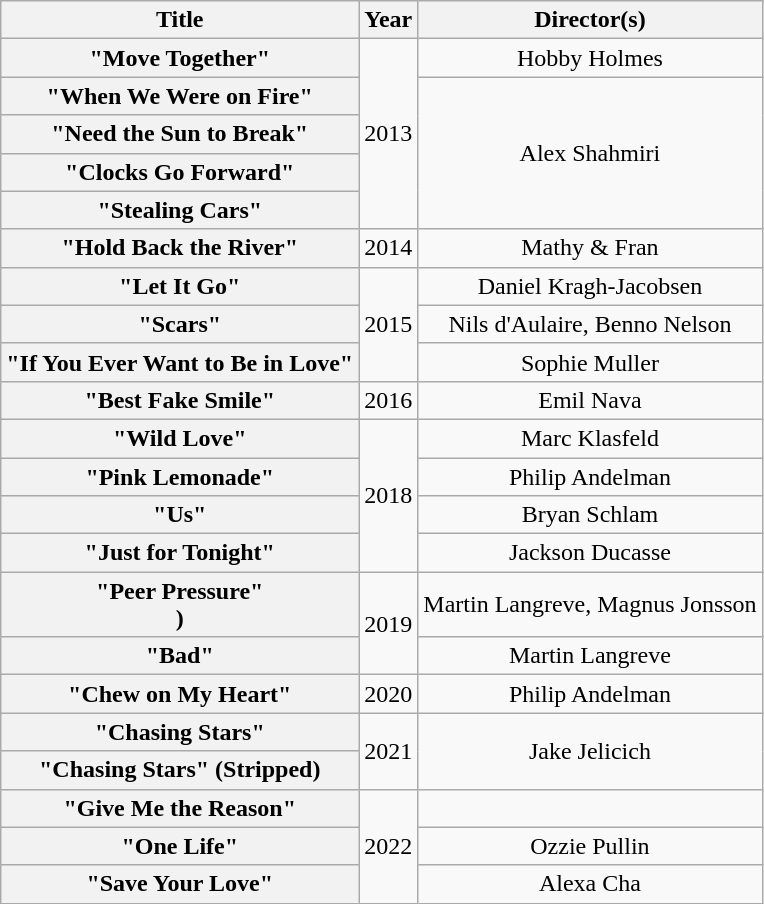<table class="wikitable plainrowheaders" style="text-align:center;">
<tr>
<th scope="col">Title</th>
<th scope="col">Year</th>
<th scope="col">Director(s)</th>
</tr>
<tr>
<th scope="row">"Move Together"</th>
<td rowspan="5">2013</td>
<td>Hobby Holmes</td>
</tr>
<tr>
<th scope="row">"When We Were on Fire"</th>
<td rowspan="4">Alex Shahmiri</td>
</tr>
<tr>
<th scope="row">"Need the Sun to Break"</th>
</tr>
<tr>
<th scope="row">"Clocks Go Forward"</th>
</tr>
<tr>
<th scope="row">"Stealing Cars"</th>
</tr>
<tr>
<th scope="row">"Hold Back the River"</th>
<td>2014</td>
<td>Mathy & Fran</td>
</tr>
<tr>
<th scope="row">"Let It Go"</th>
<td rowspan="3">2015</td>
<td>Daniel Kragh-Jacobsen</td>
</tr>
<tr>
<th scope="row">"Scars"</th>
<td>Nils d'Aulaire, Benno Nelson</td>
</tr>
<tr>
<th scope="row">"If You Ever Want to Be in Love"</th>
<td>Sophie Muller</td>
</tr>
<tr>
<th scope="row">"Best Fake Smile"</th>
<td>2016</td>
<td>Emil Nava</td>
</tr>
<tr>
<th scope="row">"Wild Love"</th>
<td rowspan="4">2018</td>
<td>Marc Klasfeld</td>
</tr>
<tr>
<th scope="row">"Pink Lemonade"</th>
<td>Philip Andelman</td>
</tr>
<tr>
<th scope="row">"Us"</th>
<td>Bryan Schlam</td>
</tr>
<tr>
<th scope="row">"Just for Tonight"</th>
<td>Jackson Ducasse</td>
</tr>
<tr>
<th scope="row">"Peer Pressure"<br>)</th>
<td rowspan="2">2019</td>
<td>Martin Langreve, Magnus Jonsson</td>
</tr>
<tr>
<th scope="row">"Bad"</th>
<td>Martin Langreve</td>
</tr>
<tr>
<th scope="row">"Chew on My Heart"</th>
<td>2020</td>
<td>Philip Andelman</td>
</tr>
<tr>
<th scope="row">"Chasing Stars" <br></th>
<td rowspan="2">2021</td>
<td rowspan="2">Jake Jelicich</td>
</tr>
<tr>
<th scope="row">"Chasing Stars" (Stripped)</th>
</tr>
<tr>
<th scope="row">"Give Me the Reason"</th>
<td rowspan="3">2022</td>
<td></td>
</tr>
<tr>
<th scope="row">"One Life"</th>
<td>Ozzie Pullin</td>
</tr>
<tr>
<th scope="row">"Save Your Love"</th>
<td>Alexa Cha</td>
</tr>
</table>
